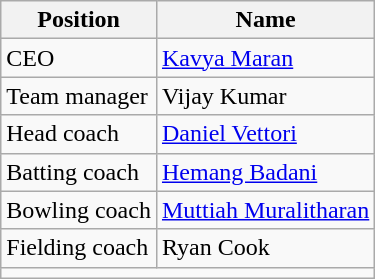<table class="wikitable">
<tr>
<th>Position</th>
<th>Name</th>
</tr>
<tr>
<td>CEO</td>
<td><a href='#'>Kavya Maran</a></td>
</tr>
<tr>
<td>Team manager</td>
<td>Vijay Kumar</td>
</tr>
<tr>
<td>Head coach</td>
<td><a href='#'>Daniel Vettori</a></td>
</tr>
<tr>
<td>Batting coach</td>
<td><a href='#'>Hemang Badani</a></td>
</tr>
<tr>
<td>Bowling coach</td>
<td><a href='#'>Muttiah Muralitharan</a></td>
</tr>
<tr>
<td>Fielding coach</td>
<td>Ryan Cook</td>
</tr>
<tr>
<td colspan="2"><small></small></td>
</tr>
</table>
